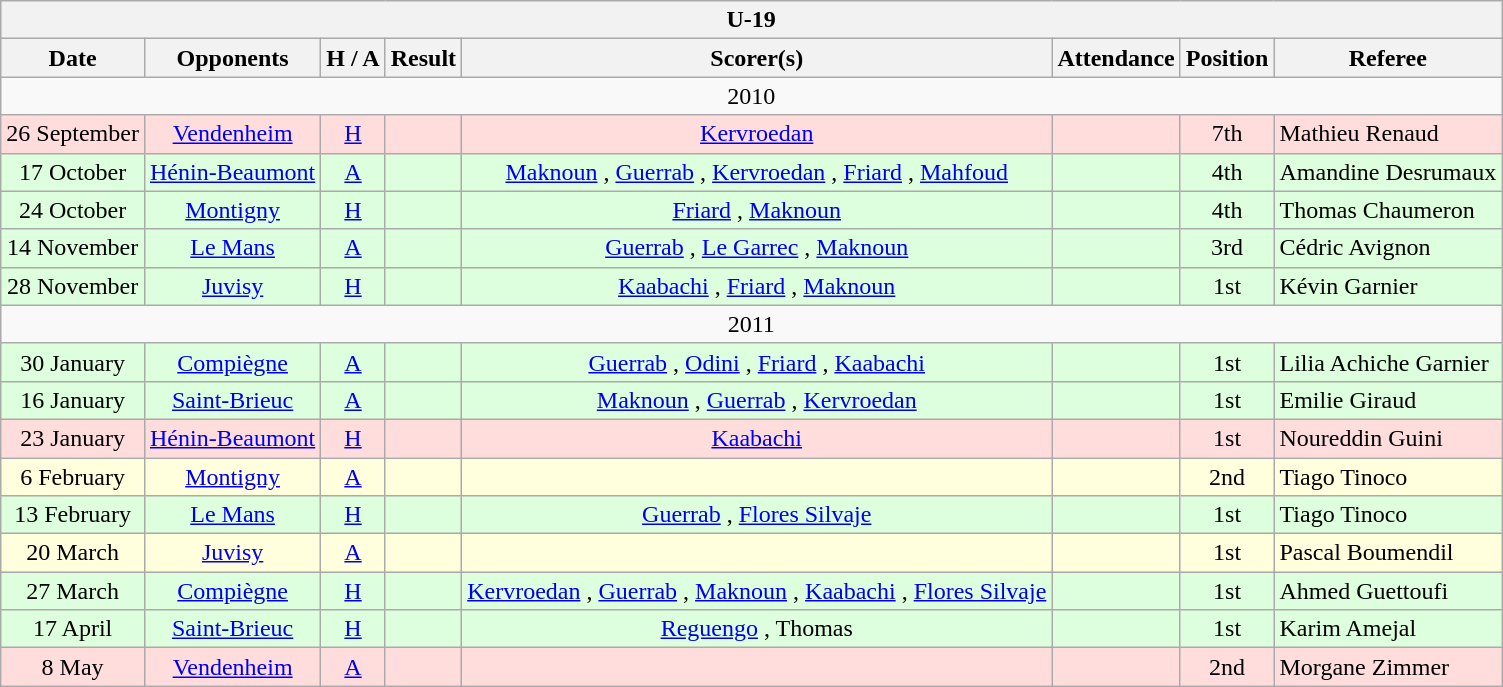<table class="wikitable collapsible collapsed"  style="min-width:50em; border-collapse:collapse; text-align:center;">
<tr>
<th colspan="8">U-19</th>
</tr>
<tr style="background:#f0f6ff;">
<th>Date</th>
<th>Opponents</th>
<th>H / A</th>
<th>Result</th>
<th>Scorer(s)</th>
<th>Attendance</th>
<th>Position</th>
<th>Referee</th>
</tr>
<tr>
<td colspan=9>2010</td>
</tr>
<tr bgcolor="#ffdddd">
<td>26 September</td>
<td><a href='#'>Vendenheim</a></td>
<td><a href='#'>H</a></td>
<td></td>
<td><a href='#'>Kervroedan</a> </td>
<td></td>
<td> 7th</td>
<td align="left"> Mathieu Renaud</td>
</tr>
<tr bgcolor="#ddffdd">
<td>17 October</td>
<td><a href='#'>Hénin-Beaumont</a></td>
<td><a href='#'>A</a></td>
<td></td>
<td><a href='#'>Maknoun</a> , <a href='#'>Guerrab</a> , <a href='#'>Kervroedan</a> , <a href='#'>Friard</a> , <a href='#'>Mahfoud</a> </td>
<td></td>
<td> 4th</td>
<td align="left"> Amandine Desrumaux</td>
</tr>
<tr bgcolor="#ddffdd">
<td>24 October</td>
<td><a href='#'>Montigny</a></td>
<td><a href='#'>H</a></td>
<td></td>
<td><a href='#'>Friard</a> , <a href='#'>Maknoun</a> </td>
<td></td>
<td> 4th</td>
<td align="left"> Thomas Chaumeron</td>
</tr>
<tr bgcolor="#ddffdd">
<td>14 November</td>
<td><a href='#'>Le Mans</a></td>
<td><a href='#'>A</a></td>
<td></td>
<td><a href='#'>Guerrab</a> , <a href='#'>Le Garrec</a> , <a href='#'>Maknoun</a> </td>
<td></td>
<td> 3rd</td>
<td align="left"> Cédric Avignon</td>
</tr>
<tr bgcolor="#ddffdd">
<td>28 November</td>
<td><a href='#'>Juvisy</a></td>
<td><a href='#'>H</a></td>
<td></td>
<td><a href='#'>Kaabachi</a> , <a href='#'>Friard</a> , <a href='#'>Maknoun</a> </td>
<td></td>
<td> 1st</td>
<td align="left"> Kévin Garnier</td>
</tr>
<tr>
<td colspan=9>2011</td>
</tr>
<tr bgcolor="#ddffdd">
<td>30 January</td>
<td><a href='#'>Compiègne</a></td>
<td><a href='#'>A</a></td>
<td></td>
<td><a href='#'>Guerrab</a> , <a href='#'>Odini</a> , <a href='#'>Friard</a> , <a href='#'>Kaabachi</a> </td>
<td></td>
<td> 1st</td>
<td align="left"> Lilia Achiche Garnier</td>
</tr>
<tr bgcolor="#ddffdd">
<td>16 January</td>
<td><a href='#'>Saint-Brieuc</a></td>
<td><a href='#'>A</a></td>
<td></td>
<td><a href='#'>Maknoun</a> , <a href='#'>Guerrab</a> , <a href='#'>Kervroedan</a> </td>
<td></td>
<td> 1st</td>
<td align="left"> Emilie Giraud</td>
</tr>
<tr bgcolor="#ffdddd">
<td>23 January</td>
<td><a href='#'>Hénin-Beaumont</a></td>
<td><a href='#'>H</a></td>
<td></td>
<td><a href='#'>Kaabachi</a> </td>
<td></td>
<td> 1st</td>
<td align="left"> Noureddin Guini</td>
</tr>
<tr bgcolor="#ffffdd">
<td>6 February</td>
<td><a href='#'>Montigny</a></td>
<td><a href='#'>A</a></td>
<td></td>
<td></td>
<td></td>
<td> 2nd</td>
<td align="left"> Tiago Tinoco</td>
</tr>
<tr bgcolor="#ddffdd">
<td>13 February</td>
<td><a href='#'>Le Mans</a></td>
<td><a href='#'>H</a></td>
<td></td>
<td><a href='#'>Guerrab</a> , <a href='#'>Flores Silvaje</a> </td>
<td></td>
<td> 1st</td>
<td align="left"> Tiago Tinoco</td>
</tr>
<tr bgcolor="#ffffdd">
<td>20 March</td>
<td><a href='#'>Juvisy</a></td>
<td><a href='#'>A</a></td>
<td></td>
<td></td>
<td></td>
<td> 1st</td>
<td align="left"> Pascal Boumendil</td>
</tr>
<tr bgcolor="#ddffdd">
<td>27 March</td>
<td><a href='#'>Compiègne</a></td>
<td><a href='#'>H</a></td>
<td></td>
<td><a href='#'>Kervroedan</a> , <a href='#'>Guerrab</a> , <a href='#'>Maknoun</a> , <a href='#'>Kaabachi</a> , <a href='#'>Flores Silvaje</a> </td>
<td></td>
<td> 1st</td>
<td align="left"> Ahmed Guettoufi</td>
</tr>
<tr bgcolor="#ddffdd">
<td>17 April</td>
<td><a href='#'>Saint-Brieuc</a></td>
<td><a href='#'>H</a></td>
<td></td>
<td><a href='#'>Reguengo</a> , Thomas </td>
<td></td>
<td> 1st</td>
<td align="left"> Karim Amejal</td>
</tr>
<tr bgcolor="#ffdddd">
<td>8 May</td>
<td><a href='#'>Vendenheim</a></td>
<td><a href='#'>A</a></td>
<td></td>
<td></td>
<td></td>
<td> 2nd</td>
<td align="left"> Morgane Zimmer</td>
</tr>
</table>
